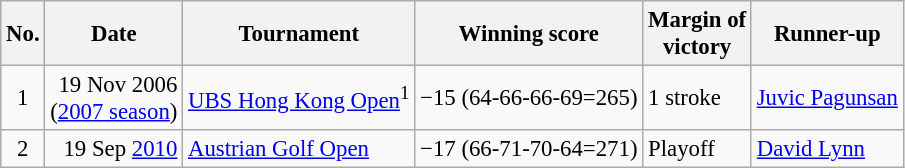<table class="wikitable" style="font-size:95%;">
<tr>
<th>No.</th>
<th>Date</th>
<th>Tournament</th>
<th>Winning score</th>
<th>Margin of<br>victory</th>
<th>Runner-up</th>
</tr>
<tr>
<td align=center>1</td>
<td align=right>19 Nov 2006<br>(<a href='#'>2007 season</a>)</td>
<td><a href='#'>UBS Hong Kong Open</a><sup>1</sup></td>
<td>−15 (64-66-66-69=265)</td>
<td>1 stroke</td>
<td> <a href='#'>Juvic Pagunsan</a></td>
</tr>
<tr>
<td align=center>2</td>
<td align=right>19 Sep <a href='#'>2010</a></td>
<td><a href='#'>Austrian Golf Open</a></td>
<td>−17 (66-71-70-64=271)</td>
<td>Playoff</td>
<td> <a href='#'>David Lynn</a></td>
</tr>
</table>
